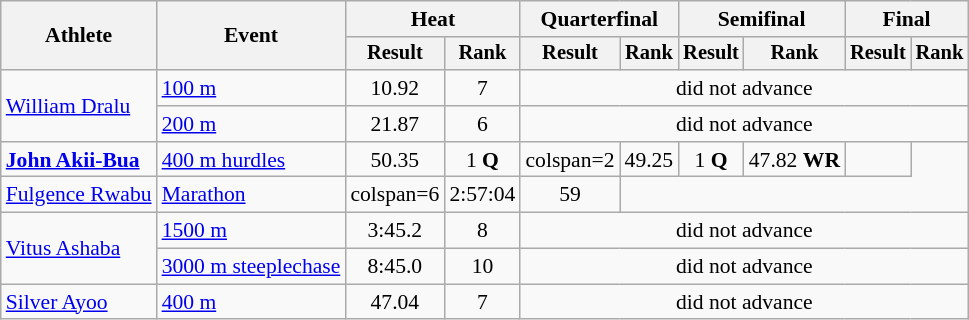<table class="wikitable" style="font-size:90%">
<tr>
<th rowspan="2">Athlete</th>
<th rowspan="2">Event</th>
<th colspan="2">Heat</th>
<th colspan="2">Quarterfinal</th>
<th colspan="2">Semifinal</th>
<th colspan="2">Final</th>
</tr>
<tr style="font-size:95%">
<th>Result</th>
<th>Rank</th>
<th>Result</th>
<th>Rank</th>
<th>Result</th>
<th>Rank</th>
<th>Result</th>
<th>Rank</th>
</tr>
<tr align=center>
<td align=left rowspan=2><a href='#'>William Dralu</a></td>
<td align=left><a href='#'>100 m</a></td>
<td>10.92</td>
<td>7</td>
<td colspan=6>did not advance</td>
</tr>
<tr align=center>
<td align=left><a href='#'>200 m</a></td>
<td>21.87</td>
<td>6</td>
<td colspan=6>did not advance</td>
</tr>
<tr align=center>
<td align=left><strong><a href='#'>John Akii-Bua</a></strong></td>
<td align=left><a href='#'>400 m hurdles</a></td>
<td>50.35</td>
<td>1 <strong>Q</strong></td>
<td>colspan=2 </td>
<td>49.25</td>
<td>1 <strong>Q</strong></td>
<td>47.82	<strong>WR</strong></td>
<td></td>
</tr>
<tr align=center>
<td align=left><a href='#'>Fulgence Rwabu</a></td>
<td align=left><a href='#'>Marathon</a></td>
<td>colspan=6 </td>
<td>2:57:04</td>
<td>59</td>
</tr>
<tr align=center>
<td align=left rowspan=2><a href='#'>Vitus Ashaba</a></td>
<td align=left><a href='#'>1500 m</a></td>
<td>3:45.2</td>
<td>8</td>
<td colspan=6>did not advance</td>
</tr>
<tr align=center>
<td align=left><a href='#'>3000 m steeplechase</a></td>
<td>8:45.0</td>
<td>10</td>
<td colspan=6>did not advance</td>
</tr>
<tr align=center>
<td align=left><a href='#'>Silver Ayoo</a></td>
<td align=left><a href='#'>400 m</a></td>
<td>47.04</td>
<td>7</td>
<td colspan=6>did not advance</td>
</tr>
</table>
